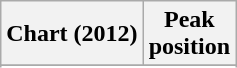<table class="wikitable sortable plainrowheaders" style="text-align:center">
<tr>
<th scope="col">Chart (2012)</th>
<th scope="col">Peak<br> position</th>
</tr>
<tr>
</tr>
<tr>
</tr>
</table>
